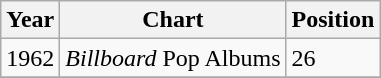<table class="wikitable">
<tr>
<th>Year</th>
<th>Chart</th>
<th>Position</th>
</tr>
<tr>
<td>1962</td>
<td><em>Billboard</em> Pop Albums</td>
<td>26</td>
</tr>
<tr>
</tr>
</table>
